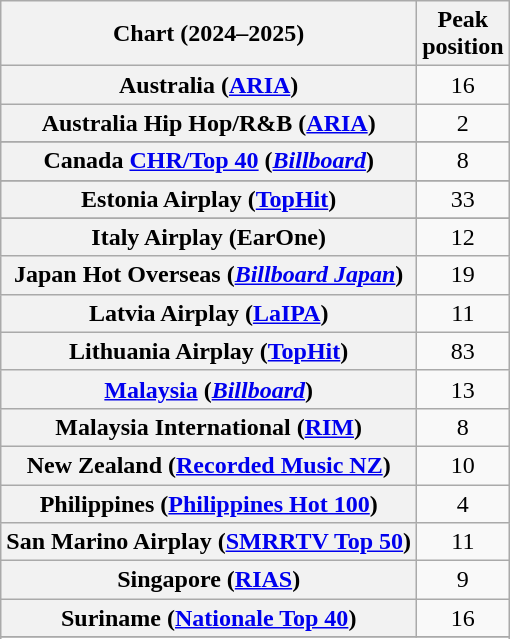<table class="wikitable sortable plainrowheaders" style="text-align:center">
<tr>
<th scope="col">Chart (2024–2025)</th>
<th scope="col">Peak<br>position</th>
</tr>
<tr>
<th scope="row">Australia (<a href='#'>ARIA</a>)</th>
<td>16</td>
</tr>
<tr>
<th scope="row">Australia Hip Hop/R&B (<a href='#'>ARIA</a>)</th>
<td>2</td>
</tr>
<tr>
</tr>
<tr>
<th scope="row">Canada <a href='#'>CHR/Top 40</a> (<em><a href='#'>Billboard</a></em>)</th>
<td>8</td>
</tr>
<tr>
</tr>
<tr>
<th scope="row">Estonia Airplay (<a href='#'>TopHit</a>)</th>
<td>33</td>
</tr>
<tr>
</tr>
<tr>
</tr>
<tr>
<th scope="row">Italy Airplay (EarOne)</th>
<td>12</td>
</tr>
<tr>
<th scope="row">Japan Hot Overseas (<em><a href='#'>Billboard Japan</a></em>)</th>
<td>19</td>
</tr>
<tr>
<th scope="row">Latvia Airplay (<a href='#'>LaIPA</a>)</th>
<td>11</td>
</tr>
<tr>
<th scope="row">Lithuania Airplay (<a href='#'>TopHit</a>)</th>
<td>83</td>
</tr>
<tr>
<th scope="row"><a href='#'>Malaysia</a> (<em><a href='#'>Billboard</a></em>)</th>
<td>13</td>
</tr>
<tr>
<th scope="row">Malaysia International (<a href='#'>RIM</a>)</th>
<td>8</td>
</tr>
<tr>
<th scope="row">New Zealand (<a href='#'>Recorded Music NZ</a>)</th>
<td>10</td>
</tr>
<tr>
<th scope="row">Philippines (<a href='#'>Philippines Hot 100</a>)</th>
<td>4</td>
</tr>
<tr>
<th scope="row">San Marino Airplay (<a href='#'>SMRRTV Top 50</a>)</th>
<td>11</td>
</tr>
<tr>
<th scope="row">Singapore (<a href='#'>RIAS</a>)</th>
<td>9</td>
</tr>
<tr>
<th scope="row">Suriname (<a href='#'>Nationale Top 40</a>)</th>
<td>16</td>
</tr>
<tr>
</tr>
<tr>
</tr>
<tr>
</tr>
<tr>
</tr>
<tr>
</tr>
<tr>
</tr>
<tr>
</tr>
</table>
